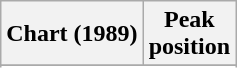<table class="wikitable sortable plainrowheaders">
<tr>
<th>Chart (1989)</th>
<th>Peak<br>position</th>
</tr>
<tr>
</tr>
<tr>
</tr>
</table>
